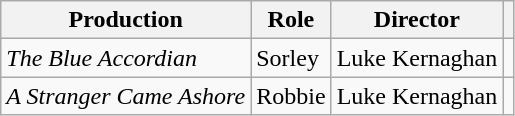<table class="wikitable">
<tr>
<th>Production</th>
<th>Role</th>
<th>Director</th>
<th></th>
</tr>
<tr>
<td><em>The Blue Accordian</em></td>
<td>Sorley</td>
<td>Luke Kernaghan</td>
<td style="text-align:center;"></td>
</tr>
<tr>
<td><em>A Stranger Came Ashore</em></td>
<td>Robbie</td>
<td>Luke Kernaghan</td>
<td style="text-align:center;"></td>
</tr>
</table>
